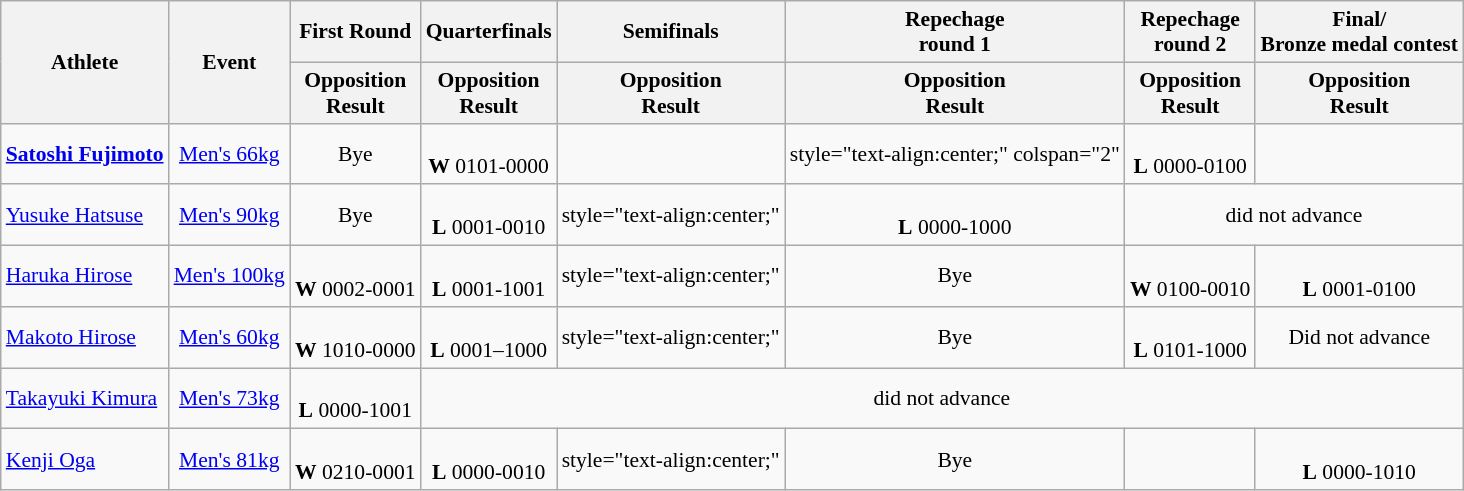<table class=wikitable style="font-size:90%">
<tr>
<th rowspan="2">Athlete</th>
<th rowspan="2">Event</th>
<th>First Round</th>
<th>Quarterfinals</th>
<th>Semifinals</th>
<th>Repechage <br>round 1</th>
<th>Repechage <br>round 2</th>
<th>Final/<br>Bronze medal contest</th>
</tr>
<tr>
<th>Opposition<br>Result</th>
<th>Opposition<br>Result</th>
<th>Opposition<br>Result</th>
<th>Opposition<br>Result</th>
<th>Opposition<br>Result</th>
<th>Opposition<br>Result</th>
</tr>
<tr>
<td><strong><a href='#'>Satoshi Fujimoto</a></strong></td>
<td style="text-align:center;"><a href='#'>Men's 66kg</a></td>
<td style="text-align:center;">Bye</td>
<td style="text-align:center;"><br> <strong>W</strong> 0101-0000</td>
<td style="text-align:center;"><br> </td>
<td>style="text-align:center;" colspan="2" </td>
<td style="text-align:center;"><br> <strong>L</strong> 0000-0100 </td>
</tr>
<tr>
<td><a href='#'>Yusuke Hatsuse</a></td>
<td style="text-align:center;"><a href='#'>Men's 90kg</a></td>
<td style="text-align:center;">Bye</td>
<td style="text-align:center;"><br> <strong>L</strong> 0001-0010</td>
<td>style="text-align:center;" </td>
<td style="text-align:center;"><br> <strong>L</strong> 0000-1000</td>
<td style="text-align:center;" colspan="2">did not advance</td>
</tr>
<tr>
<td><a href='#'>Haruka Hirose</a></td>
<td style="text-align:center;"><a href='#'>Men's 100kg</a></td>
<td style="text-align:center;"><br> <strong>W</strong> 0002-0001</td>
<td style="text-align:center;"><br> <strong>L</strong> 0001-1001</td>
<td>style="text-align:center;" </td>
<td style="text-align:center;">Bye</td>
<td style="text-align:center;"><br> <strong>W</strong> 0100-0010</td>
<td style="text-align:center;"><br> <strong>L</strong> 0001-0100</td>
</tr>
<tr>
<td><a href='#'>Makoto Hirose</a></td>
<td style="text-align:center;"><a href='#'>Men's 60kg</a></td>
<td style="text-align:center;"><br> <strong>W</strong> 1010-0000</td>
<td style="text-align:center;"><br> <strong>L</strong> 0001–1000</td>
<td>style="text-align:center;" </td>
<td style="text-align:center;">Bye</td>
<td style="text-align:center;"><br> <strong>L</strong> 0101-1000</td>
<td style="text-align:center;">Did not advance</td>
</tr>
<tr>
<td><a href='#'>Takayuki Kimura</a></td>
<td style="text-align:center;"><a href='#'>Men's 73kg</a></td>
<td style="text-align:center;"><br> <strong>L</strong> 0000-1001</td>
<td style="text-align:center;" colspan="5">did not advance</td>
</tr>
<tr>
<td><a href='#'>Kenji Oga</a></td>
<td style="text-align:center;"><a href='#'>Men's 81kg</a></td>
<td style="text-align:center;"><br> <strong>W</strong> 0210-0001</td>
<td style="text-align:center;"><br> <strong>L</strong> 0000-0010</td>
<td>style="text-align:center;" </td>
<td style="text-align:center;">Bye</td>
<td style="text-align:center;"><br> </td>
<td style="text-align:center;"><br> <strong>L</strong> 0000-1010</td>
</tr>
</table>
